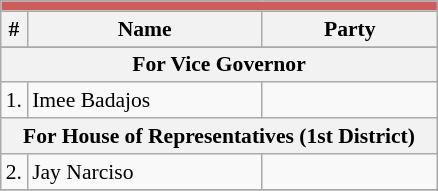<table class="wikitable" style="font-size:90%">
<tr>
<td colspan="5" bgcolor="#CD5C5C"></td>
</tr>
<tr>
<th>#</th>
<th width=150px>Name</th>
<th colspan=2 width=110px>Party</th>
</tr>
<tr>
</tr>
<tr>
<th colspan=5>For Vice Governor</th>
</tr>
<tr>
<td>1.</td>
<td>Imee Badajos</td>
<td></td>
</tr>
<tr>
<th colspan="5">For House of Representatives (1st District)</th>
</tr>
<tr>
<td>2.</td>
<td>Jay Narciso</td>
<td></td>
</tr>
<tr>
</tr>
</table>
